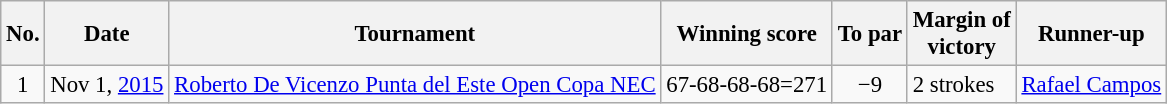<table class="wikitable" style="font-size:95%;">
<tr>
<th>No.</th>
<th>Date</th>
<th>Tournament</th>
<th>Winning score</th>
<th>To par</th>
<th>Margin of<br>victory</th>
<th>Runner-up</th>
</tr>
<tr>
<td align=center>1</td>
<td align=right>Nov 1, <a href='#'>2015</a></td>
<td><a href='#'>Roberto De Vicenzo Punta del Este Open Copa NEC</a></td>
<td>67-68-68-68=271</td>
<td align=center>−9</td>
<td>2 strokes</td>
<td> <a href='#'>Rafael Campos</a></td>
</tr>
</table>
